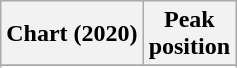<table class="wikitable plainrowheaders" style="text-align:center;">
<tr>
<th>Chart (2020)</th>
<th>Peak<br>position</th>
</tr>
<tr>
</tr>
<tr>
</tr>
</table>
